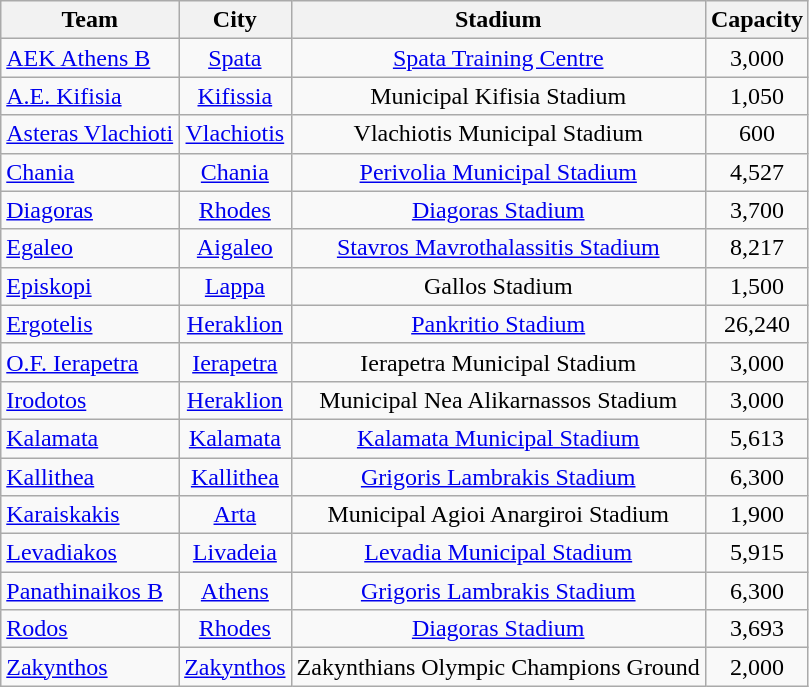<table class="wikitable sortable" style="text-align:center;">
<tr>
<th>Team</th>
<th>City</th>
<th>Stadium</th>
<th>Capacity</th>
</tr>
<tr>
<td style="text-align:left;"><a href='#'>AEK Athens B</a></td>
<td><a href='#'>Spata</a></td>
<td><a href='#'>Spata Training Centre</a></td>
<td align="center">3,000</td>
</tr>
<tr>
<td style="text-align:left;"><a href='#'>A.E. Kifisia</a></td>
<td><a href='#'>Kifissia</a></td>
<td>Municipal Kifisia Stadium</td>
<td align="center">1,050</td>
</tr>
<tr>
<td style="text-align:left;"><a href='#'>Asteras Vlachioti</a></td>
<td><a href='#'>Vlachiotis</a></td>
<td>Vlachiotis Municipal Stadium</td>
<td align="center">600</td>
</tr>
<tr>
<td style="text-align:left;"><a href='#'>Chania</a></td>
<td><a href='#'>Chania</a></td>
<td><a href='#'>Perivolia Municipal Stadium</a></td>
<td align="center">4,527</td>
</tr>
<tr>
<td style="text-align:left;"><a href='#'>Diagoras</a></td>
<td><a href='#'>Rhodes</a></td>
<td><a href='#'>Diagoras Stadium</a></td>
<td style="text-align:center;">3,700</td>
</tr>
<tr>
<td style="text-align:left;"><a href='#'>Egaleo</a></td>
<td><a href='#'>Aigaleo</a></td>
<td><a href='#'>Stavros Mavrothalassitis Stadium</a></td>
<td align="center">8,217</td>
</tr>
<tr>
<td style="text-align:left;"><a href='#'>Episkopi</a></td>
<td><a href='#'>Lappa</a></td>
<td>Gallos Stadium</td>
<td align="center">1,500</td>
</tr>
<tr>
<td style="text-align:left;"><a href='#'>Ergotelis</a></td>
<td><a href='#'>Heraklion</a></td>
<td><a href='#'>Pankritio Stadium</a></td>
<td align="center">26,240</td>
</tr>
<tr>
<td style="text-align:left;"><a href='#'>O.F. Ierapetra</a></td>
<td><a href='#'>Ierapetra</a></td>
<td>Ierapetra Municipal Stadium</td>
<td align="center">3,000</td>
</tr>
<tr>
<td style="text-align:left;"><a href='#'>Irodotos</a></td>
<td><a href='#'>Heraklion</a></td>
<td>Municipal Nea Alikarnassos Stadium</td>
<td align="center">3,000</td>
</tr>
<tr>
<td style="text-align:left;"><a href='#'>Kalamata</a></td>
<td><a href='#'>Kalamata</a></td>
<td><a href='#'>Kalamata Municipal Stadium</a></td>
<td align="center">5,613</td>
</tr>
<tr>
<td style="text-align:left;"><a href='#'>Kallithea</a></td>
<td><a href='#'>Kallithea</a></td>
<td><a href='#'>Grigoris Lambrakis Stadium</a></td>
<td align="center">6,300</td>
</tr>
<tr>
<td style="text-align:left;"><a href='#'>Karaiskakis</a></td>
<td><a href='#'>Arta</a></td>
<td>Municipal Agioi Anargiroi Stadium</td>
<td align="center">1,900</td>
</tr>
<tr>
<td style="text-align:left;"><a href='#'>Levadiakos</a></td>
<td><a href='#'>Livadeia</a></td>
<td><a href='#'>Levadia Municipal Stadium</a></td>
<td align="center">5,915</td>
</tr>
<tr>
<td style="text-align:left;"><a href='#'>Panathinaikos B</a></td>
<td><a href='#'>Athens</a></td>
<td><a href='#'>Grigoris Lambrakis Stadium</a></td>
<td align="center">6,300</td>
</tr>
<tr>
<td style="text-align:left;"><a href='#'>Rodos</a></td>
<td><a href='#'>Rhodes</a></td>
<td><a href='#'>Diagoras Stadium</a></td>
<td align="center">3,693</td>
</tr>
<tr>
<td style="text-align:left;"><a href='#'>Zakynthos</a></td>
<td><a href='#'>Zakynthos</a></td>
<td>Zakynthians Olympic Champions Ground</td>
<td align="center">2,000</td>
</tr>
</table>
